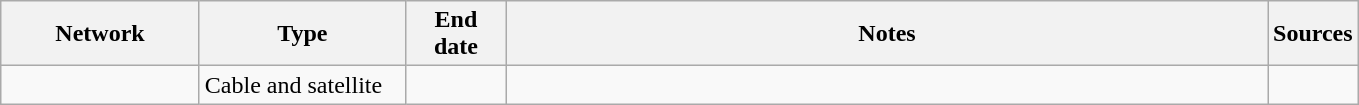<table class="wikitable">
<tr>
<th style="text-align:center; width:125px">Network</th>
<th style="text-align:center; width:130px">Type</th>
<th style="text-align:center; width:60px">End date</th>
<th style="text-align:center; width:500px">Notes</th>
<th style="text-align:center; width:30px">Sources</th>
</tr>
<tr>
<td><a href='#'></a></td>
<td>Cable and satellite</td>
<td></td>
<td></td>
<td></td>
</tr>
</table>
